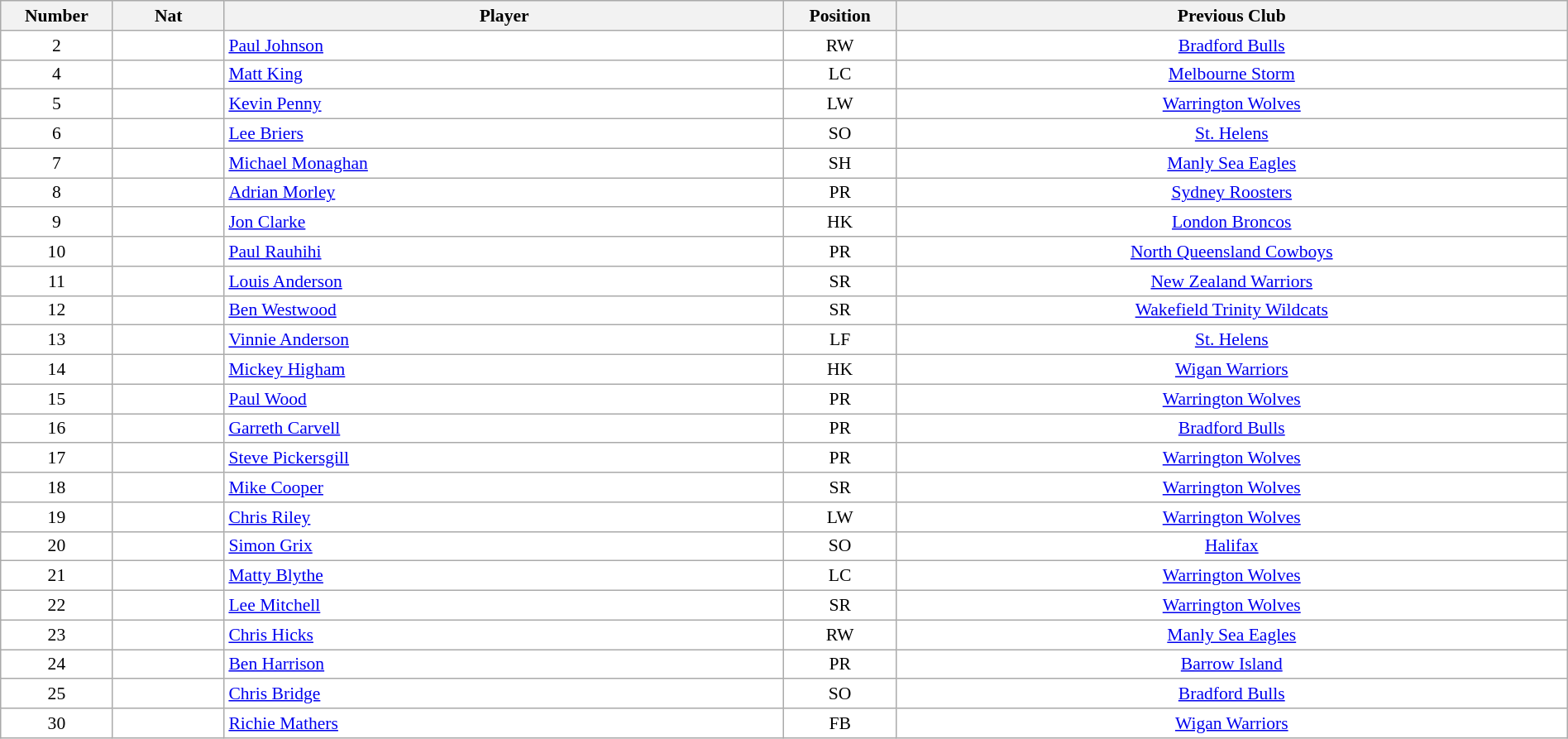<table class="wikitable sortable" width="100%" style="font-size:90%">
<tr>
<th width=5%>Number</th>
<th width=5%>Nat</th>
<th width=25%>Player</th>
<th width=5%>Position</th>
<th width=30%>Previous Club</th>
</tr>
<tr bgcolor=#FFFFFF>
<td align=center>2</td>
<td align=center></td>
<td><a href='#'>Paul Johnson</a></td>
<td align=center>RW</td>
<td align=center><a href='#'>Bradford Bulls</a></td>
</tr>
<tr bgcolor=#FFFFFF>
<td align=center>4</td>
<td align=center></td>
<td><a href='#'>Matt King</a></td>
<td align=center>LC</td>
<td align=center><a href='#'>Melbourne Storm</a></td>
</tr>
<tr bgcolor=#FFFFFF>
<td align=center>5</td>
<td align=center></td>
<td><a href='#'>Kevin Penny</a></td>
<td align=center>LW</td>
<td align=center><a href='#'>Warrington Wolves</a></td>
</tr>
<tr bgcolor=#FFFFFF>
<td align=center>6</td>
<td align=center></td>
<td><a href='#'>Lee Briers</a></td>
<td align=center>SO</td>
<td align=center><a href='#'>St. Helens</a></td>
</tr>
<tr bgcolor=#FFFFFF>
<td align=center>7</td>
<td align=center></td>
<td><a href='#'>Michael Monaghan</a></td>
<td align=center>SH</td>
<td align=center><a href='#'>Manly Sea Eagles</a></td>
</tr>
<tr bgcolor=#FFFFFF>
<td align=center>8</td>
<td align=center></td>
<td><a href='#'>Adrian Morley</a></td>
<td align=center>PR</td>
<td align=center><a href='#'>Sydney Roosters</a></td>
</tr>
<tr bgcolor=#FFFFFF>
<td align=center>9</td>
<td align=center></td>
<td><a href='#'>Jon Clarke</a></td>
<td align=center>HK</td>
<td align=center><a href='#'>London Broncos</a></td>
</tr>
<tr bgcolor=#FFFFFF>
<td align=center>10</td>
<td align=center></td>
<td><a href='#'>Paul Rauhihi</a></td>
<td align=center>PR</td>
<td align=center><a href='#'>North Queensland Cowboys</a></td>
</tr>
<tr bgcolor=#FFFFFF>
<td align=center>11</td>
<td align=center></td>
<td><a href='#'>Louis Anderson</a></td>
<td align=center>SR</td>
<td align=center><a href='#'>New Zealand Warriors</a></td>
</tr>
<tr bgcolor=#FFFFFF>
<td align=center>12</td>
<td align=center></td>
<td><a href='#'>Ben Westwood</a></td>
<td align=center>SR</td>
<td align=center><a href='#'>Wakefield Trinity Wildcats</a></td>
</tr>
<tr bgcolor=#FFFFFF>
<td align=center>13</td>
<td align=center></td>
<td><a href='#'>Vinnie Anderson</a></td>
<td align=center>LF</td>
<td align=center><a href='#'>St. Helens</a></td>
</tr>
<tr bgcolor=#FFFFFF>
<td align=center>14</td>
<td align=center></td>
<td><a href='#'>Mickey Higham</a></td>
<td align=center>HK</td>
<td align=center><a href='#'>Wigan Warriors</a></td>
</tr>
<tr bgcolor=#FFFFFF>
<td align=center>15</td>
<td align=center></td>
<td><a href='#'>Paul Wood</a></td>
<td align=center>PR</td>
<td align=center><a href='#'>Warrington Wolves</a></td>
</tr>
<tr bgcolor=#FFFFFF>
<td align=center>16</td>
<td align=center></td>
<td><a href='#'>Garreth Carvell</a></td>
<td align=center>PR</td>
<td align=center><a href='#'>Bradford Bulls</a></td>
</tr>
<tr bgcolor=#FFFFFF>
<td align=center>17</td>
<td align=center></td>
<td><a href='#'>Steve Pickersgill</a></td>
<td align=center>PR</td>
<td align=center><a href='#'>Warrington Wolves</a></td>
</tr>
<tr bgcolor=#FFFFFF>
<td align=center>18</td>
<td align=center></td>
<td><a href='#'>Mike Cooper</a></td>
<td align=center>SR</td>
<td align=center><a href='#'>Warrington Wolves</a></td>
</tr>
<tr bgcolor=#FFFFFF>
<td align=center>19</td>
<td align=center></td>
<td><a href='#'>Chris Riley</a></td>
<td align=center>LW</td>
<td align=center><a href='#'>Warrington Wolves</a></td>
</tr>
<tr bgcolor=#FFFFFF>
<td align=center>20</td>
<td align=center></td>
<td><a href='#'>Simon Grix</a></td>
<td align=center>SO</td>
<td align=center><a href='#'>Halifax</a></td>
</tr>
<tr bgcolor=#FFFFFF>
<td align=center>21</td>
<td align=center></td>
<td><a href='#'>Matty Blythe</a></td>
<td align=center>LC</td>
<td align=center><a href='#'>Warrington Wolves</a></td>
</tr>
<tr bgcolor=#FFFFFF>
<td align=center>22</td>
<td align=center></td>
<td><a href='#'>Lee Mitchell</a></td>
<td align=center>SR</td>
<td align=center><a href='#'>Warrington Wolves</a></td>
</tr>
<tr bgcolor=#FFFFFF>
<td align=center>23</td>
<td align=center></td>
<td><a href='#'>Chris Hicks</a></td>
<td align=center>RW</td>
<td align=center><a href='#'>Manly Sea Eagles</a></td>
</tr>
<tr bgcolor=#FFFFFF>
<td align=center>24</td>
<td align=center></td>
<td><a href='#'>Ben Harrison</a></td>
<td align=center>PR</td>
<td align=center><a href='#'>Barrow Island</a></td>
</tr>
<tr bgcolor=#FFFFFF>
<td align=center>25</td>
<td align=center></td>
<td><a href='#'>Chris Bridge</a></td>
<td align=center>SO</td>
<td align=center><a href='#'>Bradford Bulls</a></td>
</tr>
<tr bgcolor=#FFFFFF>
<td align=center>30</td>
<td align=center></td>
<td><a href='#'>Richie Mathers</a></td>
<td align=center>FB</td>
<td align=center><a href='#'>Wigan Warriors</a></td>
</tr>
</table>
